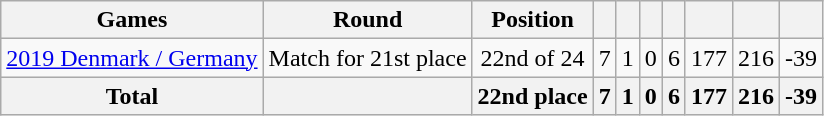<table class="wikitable" style="text-align:center;">
<tr>
<th>Games</th>
<th>Round</th>
<th>Position</th>
<th></th>
<th></th>
<th></th>
<th></th>
<th></th>
<th></th>
<th></th>
</tr>
<tr>
<td align=left> <a href='#'>2019 Denmark / Germany</a></td>
<td>Match for 21st place</td>
<td>22nd of 24</td>
<td>7</td>
<td>1</td>
<td>0</td>
<td>6</td>
<td>177</td>
<td>216</td>
<td>-39</td>
</tr>
<tr>
<th>Total</th>
<th></th>
<th>22nd place</th>
<th>7</th>
<th>1</th>
<th>0</th>
<th>6</th>
<th>177</th>
<th>216</th>
<th>-39</th>
</tr>
</table>
